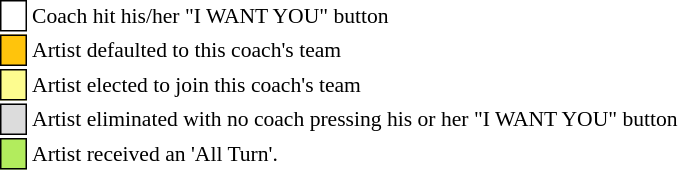<table class="toccolours" style="font-size: 90%; white-space: nowrap;">
<tr>
<td style="background:white; border: 1px solid black;"> <strong></strong> </td>
<td>Coach hit his/her "I WANT YOU" button</td>
</tr>
<tr>
<td style="background:#FFC40C; border: 1px solid black">    </td>
<td>Artist defaulted to this coach's team</td>
</tr>
<tr>
<td style="background:#fdfc8f; border: 1px solid black;">    </td>
<td style="padding-right: 8px">Artist elected to join this coach's team</td>
</tr>
<tr>
<td style="background:#DCDCDC; border: 1px solid black">    </td>
<td>Artist eliminated with no coach pressing his or her "I WANT YOU" button</td>
</tr>
<tr>
<td style="background-color:#B2EC5D; border: 1px solid black">    </td>
<td>Artist received an 'All Turn'.</td>
</tr>
</table>
